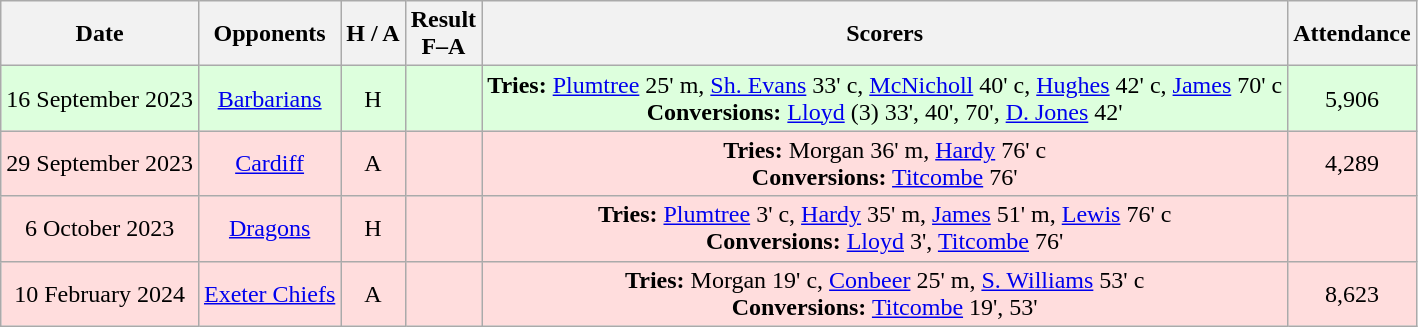<table class="wikitable" style="text-align:center">
<tr>
<th>Date</th>
<th>Opponents</th>
<th>H / A</th>
<th>Result<br>F–A</th>
<th>Scorers</th>
<th>Attendance</th>
</tr>
<tr bgcolor="#ddffdd">
<td>16 September 2023</td>
<td><a href='#'>Barbarians</a></td>
<td>H</td>
<td></td>
<td><strong>Tries:</strong> <a href='#'>Plumtree</a> 25' m, <a href='#'>Sh. Evans</a> 33' c, <a href='#'>McNicholl</a> 40' c, <a href='#'>Hughes</a> 42' c, <a href='#'>James</a> 70' c<br><strong>Conversions:</strong> <a href='#'>Lloyd</a> (3) 33', 40', 70', <a href='#'>D. Jones</a> 42'</td>
<td>5,906</td>
</tr>
<tr bgcolor="#ffdddd">
<td>29 September 2023</td>
<td><a href='#'>Cardiff</a></td>
<td>A</td>
<td></td>
<td><strong>Tries:</strong> Morgan 36' m, <a href='#'>Hardy</a> 76' c<br><strong>Conversions:</strong> <a href='#'>Titcombe</a> 76'</td>
<td>4,289</td>
</tr>
<tr bgcolor="#ffdddd">
<td>6 October 2023</td>
<td><a href='#'>Dragons</a></td>
<td>H</td>
<td></td>
<td><strong>Tries:</strong> <a href='#'>Plumtree</a> 3' c, <a href='#'>Hardy</a> 35' m, <a href='#'>James</a> 51' m, <a href='#'>Lewis</a> 76' c<br><strong>Conversions:</strong> <a href='#'>Lloyd</a> 3', <a href='#'>Titcombe</a> 76'</td>
<td></td>
</tr>
<tr bgcolor="#ffdddd">
<td>10 February 2024</td>
<td><a href='#'>Exeter Chiefs</a></td>
<td>A</td>
<td></td>
<td><strong>Tries:</strong> Morgan 19' c, <a href='#'>Conbeer</a> 25' m, <a href='#'>S. Williams</a> 53' c<br><strong>Conversions:</strong> <a href='#'>Titcombe</a> 19', 53'</td>
<td>8,623</td>
</tr>
</table>
